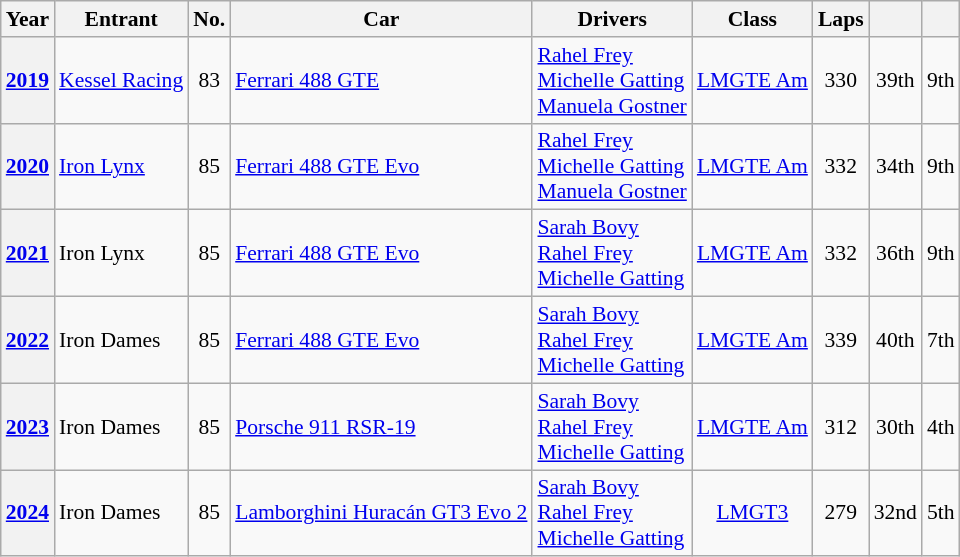<table class="wikitable" style="font-size:90%">
<tr>
<th>Year</th>
<th>Entrant</th>
<th>No.</th>
<th>Car</th>
<th>Drivers</th>
<th>Class</th>
<th>Laps</th>
<th></th>
<th></th>
</tr>
<tr align="center">
<th><a href='#'>2019</a></th>
<td align="left"> <a href='#'>Kessel Racing</a></td>
<td>83</td>
<td align="left"><a href='#'>Ferrari 488 GTE</a></td>
<td align="left"> <a href='#'>Rahel Frey</a><br> <a href='#'>Michelle Gatting</a><br> <a href='#'>Manuela Gostner</a></td>
<td><a href='#'>LMGTE Am</a></td>
<td>330</td>
<td>39th</td>
<td>9th</td>
</tr>
<tr align="center">
<th><a href='#'>2020</a></th>
<td align="left"> <a href='#'>Iron Lynx</a></td>
<td>85</td>
<td align="left"><a href='#'>Ferrari 488 GTE Evo</a></td>
<td align="left"> <a href='#'>Rahel Frey</a><br> <a href='#'>Michelle Gatting</a><br> <a href='#'>Manuela Gostner</a></td>
<td><a href='#'>LMGTE Am</a></td>
<td>332</td>
<td>34th</td>
<td>9th</td>
</tr>
<tr align="center">
<th><a href='#'>2021</a></th>
<td align="left"> Iron Lynx</td>
<td>85</td>
<td align="left"><a href='#'>Ferrari 488 GTE Evo</a></td>
<td align="left"> <a href='#'>Sarah Bovy</a><br> <a href='#'>Rahel Frey</a><br> <a href='#'>Michelle Gatting</a></td>
<td><a href='#'>LMGTE Am</a></td>
<td>332</td>
<td>36th</td>
<td>9th</td>
</tr>
<tr align="center">
<th><a href='#'>2022</a></th>
<td align="left"> Iron Dames</td>
<td>85</td>
<td align="left"><a href='#'>Ferrari 488 GTE Evo</a></td>
<td align="left"> <a href='#'>Sarah Bovy</a><br> <a href='#'>Rahel Frey</a><br> <a href='#'>Michelle Gatting</a></td>
<td><a href='#'>LMGTE Am</a></td>
<td>339</td>
<td>40th</td>
<td>7th</td>
</tr>
<tr align="center">
<th><a href='#'>2023</a></th>
<td align="left"> Iron Dames</td>
<td>85</td>
<td align="left"><a href='#'>Porsche 911 RSR-19</a></td>
<td align="left"> <a href='#'>Sarah Bovy</a><br> <a href='#'>Rahel Frey</a><br> <a href='#'>Michelle Gatting</a></td>
<td><a href='#'>LMGTE Am</a></td>
<td>312</td>
<td>30th</td>
<td>4th</td>
</tr>
<tr align="center">
<th><a href='#'>2024</a></th>
<td align="left"> Iron Dames</td>
<td>85</td>
<td align="left"><a href='#'>Lamborghini Huracán GT3 Evo 2</a></td>
<td align="left"> <a href='#'>Sarah Bovy</a><br> <a href='#'>Rahel Frey</a><br> <a href='#'>Michelle Gatting</a></td>
<td><a href='#'>LMGT3</a></td>
<td>279</td>
<td>32nd</td>
<td>5th</td>
</tr>
</table>
